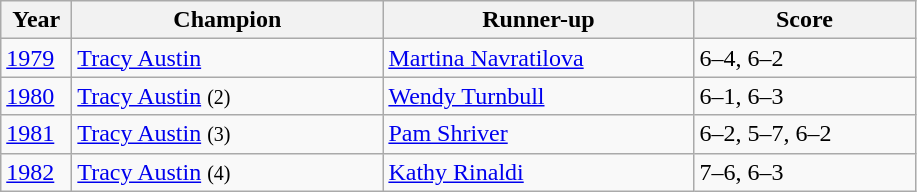<table class="wikitable">
<tr>
<th style="width:40px">Year</th>
<th style="width:200px">Champion</th>
<th style="width:200px">Runner-up</th>
<th style="width:140px" class="unsortable">Score</th>
</tr>
<tr>
<td><a href='#'>1979</a></td>
<td> <a href='#'>Tracy Austin</a></td>
<td> <a href='#'>Martina Navratilova</a></td>
<td>6–4, 6–2</td>
</tr>
<tr>
<td><a href='#'>1980</a></td>
<td> <a href='#'>Tracy Austin</a> <small>(2)</small></td>
<td> <a href='#'>Wendy Turnbull</a></td>
<td>6–1, 6–3</td>
</tr>
<tr>
<td><a href='#'>1981</a></td>
<td> <a href='#'>Tracy Austin</a> <small>(3)</small></td>
<td> <a href='#'>Pam Shriver</a></td>
<td>6–2, 5–7, 6–2</td>
</tr>
<tr>
<td><a href='#'>1982</a></td>
<td> <a href='#'>Tracy Austin</a> <small>(4)</small></td>
<td> <a href='#'>Kathy Rinaldi</a></td>
<td>7–6, 6–3</td>
</tr>
</table>
